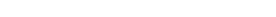<table style="width:22%; text-align:center;">
<tr style="color:white;">
<td style="background:"><strong>21</strong></td>
<td style="background:"><strong>3</strong></td>
<td style="background:"><strong>14</strong></td>
</tr>
</table>
